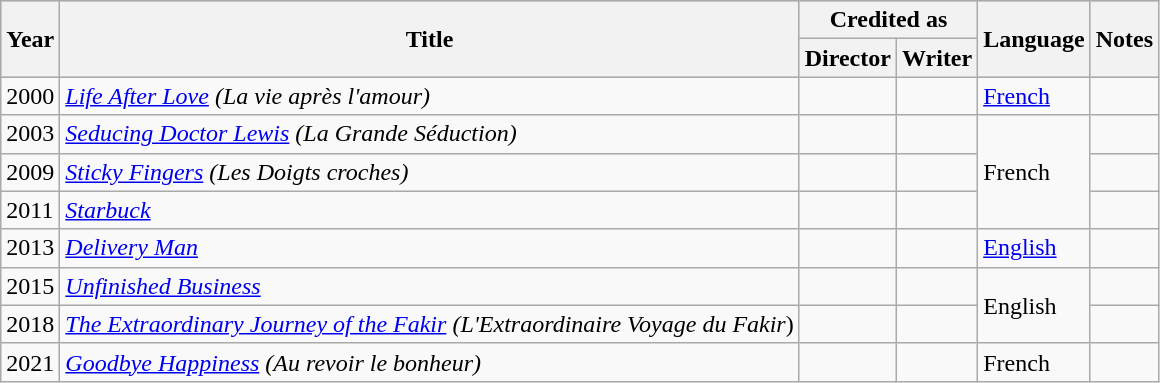<table class="wikitable">
<tr style="background:#B0C4DE; text-align:center;">
<th rowspan="2" scope="col">Year</th>
<th rowspan="2" scope="col">Title</th>
<th scope="col"  colspan="2">Credited as</th>
<th rowspan="2" scope="col">Language</th>
<th rowspan="2" class="unsortable" scope="col">Notes</th>
</tr>
<tr>
<th>Director</th>
<th>Writer</th>
</tr>
<tr>
<td>2000</td>
<td><em><a href='#'>Life After Love</a> (La vie après l'amour)</em></td>
<td></td>
<td></td>
<td><a href='#'>French</a></td>
<td></td>
</tr>
<tr>
<td>2003</td>
<td><em><a href='#'>Seducing Doctor Lewis</a> (La Grande Séduction)</em></td>
<td></td>
<td></td>
<td rowspan="3">French</td>
<td></td>
</tr>
<tr>
<td>2009</td>
<td><em><a href='#'>Sticky Fingers</a> (Les Doigts croches)</em></td>
<td></td>
<td></td>
<td></td>
</tr>
<tr>
<td>2011</td>
<td><em><a href='#'>Starbuck</a></em></td>
<td></td>
<td></td>
<td></td>
</tr>
<tr>
<td>2013</td>
<td><em><a href='#'>Delivery Man</a></em></td>
<td></td>
<td></td>
<td><a href='#'>English</a></td>
<td></td>
</tr>
<tr>
<td>2015</td>
<td><em><a href='#'>Unfinished Business</a></em></td>
<td></td>
<td></td>
<td rowspan="2">English</td>
<td></td>
</tr>
<tr>
<td>2018</td>
<td><em><a href='#'>The Extraordinary Journey of the Fakir</a> (L'Extraordinaire Voyage du Fakir</em>)</td>
<td></td>
<td></td>
<td></td>
</tr>
<tr>
<td>2021</td>
<td><em><a href='#'>Goodbye Happiness</a> (Au revoir le bonheur)</em></td>
<td></td>
<td></td>
<td>French</td>
<td></td>
</tr>
</table>
